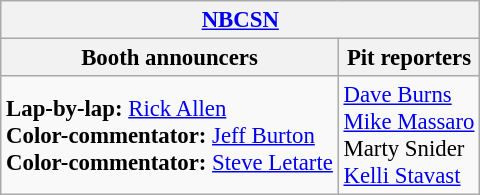<table class="wikitable" style="font-size: 95%;">
<tr>
<th colspan="2"><a href='#'>NBCSN</a></th>
</tr>
<tr>
<th>Booth announcers</th>
<th>Pit reporters</th>
</tr>
<tr>
<td><strong>Lap-by-lap:</strong> <a href='#'>Rick Allen</a><br><strong>Color-commentator:</strong> <a href='#'>Jeff Burton</a><br><strong>Color-commentator:</strong> <a href='#'>Steve Letarte</a></td>
<td><a href='#'>Dave Burns</a><br><a href='#'>Mike Massaro</a><br>Marty Snider<br><a href='#'>Kelli Stavast</a></td>
</tr>
</table>
